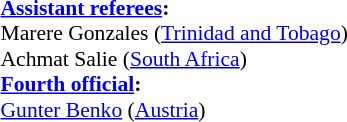<table width=100% style="font-size: 90%">
<tr>
<td><br><strong><a href='#'>Assistant referees</a>:</strong>
<br>Marere Gonzales (<a href='#'>Trinidad and Tobago</a>)
<br>Achmat Salie (<a href='#'>South Africa</a>)
<br><strong><a href='#'>Fourth official</a>:</strong>
<br><a href='#'>Gunter Benko</a> (<a href='#'>Austria</a>)</td>
</tr>
</table>
